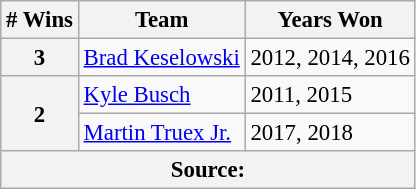<table class="wikitable" style="font-size: 95%;">
<tr>
<th># Wins</th>
<th>Team</th>
<th>Years Won</th>
</tr>
<tr>
<th>3</th>
<td><a href='#'>Brad Keselowski</a></td>
<td>2012, 2014, 2016</td>
</tr>
<tr>
<th rowspan="2">2</th>
<td><a href='#'>Kyle Busch</a></td>
<td>2011, 2015</td>
</tr>
<tr>
<td><a href='#'>Martin Truex Jr.</a></td>
<td>2017, 2018</td>
</tr>
<tr>
<th colspan="3">Source:</th>
</tr>
</table>
